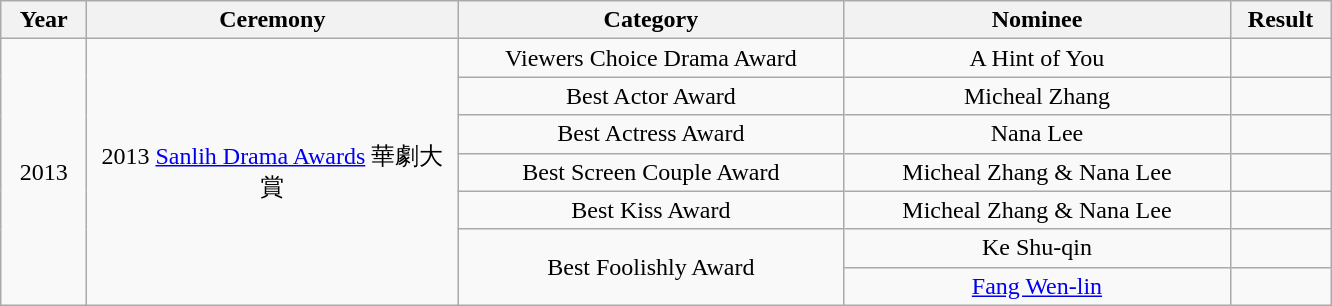<table class="wikitable">
<tr>
<th style="width:50px;">Year</th>
<th style="width:240px;">Ceremony</th>
<th style="width:250px;">Category</th>
<th style="width:250px;">Nominee</th>
<th style="width:60px;">Result</th>
</tr>
<tr>
<td align="center" rowspan=7>2013</td>
<td align="center" rowspan=7>2013 <a href='#'>Sanlih Drama Awards</a> 華劇大賞<br></td>
<td align="center">Viewers Choice Drama Award</td>
<td align="center">A Hint of You</td>
<td></td>
</tr>
<tr>
<td align="center">Best Actor Award</td>
<td align="center">Micheal Zhang</td>
<td></td>
</tr>
<tr>
<td align="center">Best Actress Award</td>
<td align="center">Nana Lee</td>
<td></td>
</tr>
<tr>
<td align="center">Best Screen Couple Award</td>
<td align="center">Micheal Zhang & Nana Lee</td>
<td></td>
</tr>
<tr>
<td align="center">Best Kiss Award</td>
<td align="center">Micheal Zhang & Nana Lee</td>
<td></td>
</tr>
<tr>
<td rowspan=2 align="center">Best Foolishly Award</td>
<td align="center">Ke Shu-qin</td>
<td></td>
</tr>
<tr>
<td align="center"><a href='#'>Fang Wen-lin</a></td>
<td></td>
</tr>
</table>
